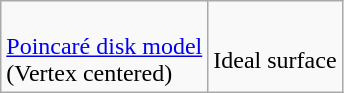<table class=wikitable>
<tr>
<td><br><a href='#'>Poincaré disk model</a><br>(Vertex centered)</td>
<td><br>Ideal surface</td>
</tr>
</table>
